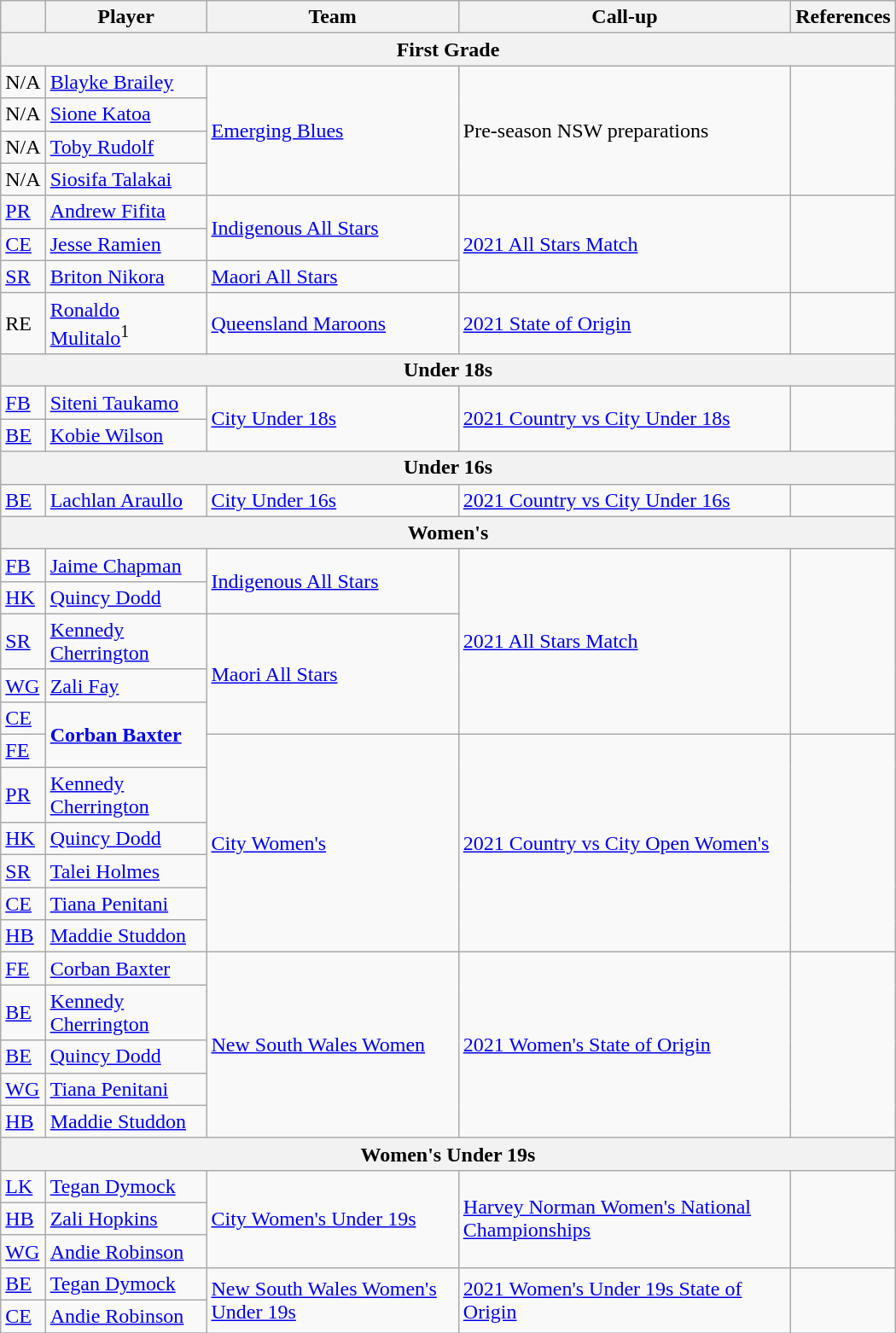<table class="wikitable" style="width:700px;">
<tr>
<th text-align:center;"></th>
<th text-align:center;">Player</th>
<th text-align:center;">Team</th>
<th text-align:center;">Call-up</th>
<th text-align:center;">References</th>
</tr>
<tr>
<th colspan="5">First Grade</th>
</tr>
<tr>
<td>N/A</td>
<td><a href='#'>Blayke Brailey</a></td>
<td rowspan="4"> <a href='#'>Emerging Blues</a></td>
<td rowspan="4">Pre-season NSW preparations</td>
<td rowspan="4"></td>
</tr>
<tr>
<td>N/A</td>
<td><a href='#'>Sione Katoa</a></td>
</tr>
<tr>
<td>N/A</td>
<td><a href='#'>Toby Rudolf</a></td>
</tr>
<tr>
<td>N/A</td>
<td><a href='#'>Siosifa Talakai</a></td>
</tr>
<tr>
<td><a href='#'>PR</a></td>
<td><a href='#'>Andrew Fifita</a></td>
<td rowspan="2"> <a href='#'>Indigenous All Stars</a></td>
<td rowspan="3"><a href='#'>2021 All Stars Match</a></td>
<td rowspan="3"></td>
</tr>
<tr>
<td><a href='#'>CE</a></td>
<td><a href='#'>Jesse Ramien</a></td>
</tr>
<tr>
<td><a href='#'>SR</a></td>
<td><a href='#'>Briton Nikora</a></td>
<td> <a href='#'>Maori All Stars</a></td>
</tr>
<tr>
<td>RE</td>
<td><a href='#'>Ronaldo Mulitalo</a><sup>1</sup></td>
<td> <a href='#'>Queensland Maroons</a></td>
<td><a href='#'>2021 State of Origin</a></td>
<td></td>
</tr>
<tr>
<th colspan="5">Under 18s</th>
</tr>
<tr>
<td><a href='#'>FB</a></td>
<td><a href='#'>Siteni Taukamo</a></td>
<td rowspan="2"> <a href='#'>City Under 18s</a></td>
<td rowspan="2"><a href='#'>2021 Country vs City Under 18s</a></td>
<td rowspan="2"></td>
</tr>
<tr>
<td><a href='#'>BE</a></td>
<td><a href='#'>Kobie Wilson</a></td>
</tr>
<tr>
<th colspan="5">Under 16s</th>
</tr>
<tr>
<td><a href='#'>BE</a></td>
<td><a href='#'>Lachlan Araullo</a></td>
<td> <a href='#'>City Under 16s</a></td>
<td><a href='#'>2021 Country vs City Under 16s</a></td>
<td></td>
</tr>
<tr>
<th colspan="5">Women's</th>
</tr>
<tr>
<td><a href='#'>FB</a></td>
<td><a href='#'>Jaime Chapman</a></td>
<td rowspan="2"> <a href='#'>Indigenous All Stars</a></td>
<td rowspan="5"><a href='#'>2021 All Stars Match</a></td>
<td rowspan="5"></td>
</tr>
<tr>
<td><a href='#'>HK</a></td>
<td><a href='#'>Quincy Dodd</a></td>
</tr>
<tr>
<td><a href='#'>SR</a></td>
<td><a href='#'>Kennedy Cherrington</a></td>
<td rowspan="3"> <a href='#'>Maori All Stars</a></td>
</tr>
<tr>
<td><a href='#'>WG</a></td>
<td><a href='#'>Zali Fay</a></td>
</tr>
<tr>
<td><a href='#'>CE</a></td>
<td rowspan="2"><strong><a href='#'>Corban Baxter</a></strong></td>
</tr>
<tr>
<td><a href='#'>FE</a></td>
<td rowspan="6"> <a href='#'>City Women's</a></td>
<td rowspan="6"><a href='#'>2021 Country vs City Open Women's</a></td>
<td rowspan="6"></td>
</tr>
<tr>
<td><a href='#'>PR</a></td>
<td><a href='#'>Kennedy Cherrington</a></td>
</tr>
<tr>
<td><a href='#'>HK</a></td>
<td><a href='#'>Quincy Dodd</a></td>
</tr>
<tr>
<td><a href='#'>SR</a></td>
<td><a href='#'>Talei Holmes</a></td>
</tr>
<tr>
<td><a href='#'>CE</a></td>
<td><a href='#'>Tiana Penitani</a></td>
</tr>
<tr>
<td><a href='#'>HB</a></td>
<td><a href='#'>Maddie Studdon</a></td>
</tr>
<tr>
<td><a href='#'>FE</a></td>
<td><a href='#'>Corban Baxter</a></td>
<td rowspan="5"> <a href='#'>New South Wales Women</a></td>
<td rowspan="5"><a href='#'>2021 Women's State of Origin</a></td>
<td rowspan="5"></td>
</tr>
<tr>
<td><a href='#'>BE</a></td>
<td><a href='#'>Kennedy Cherrington</a></td>
</tr>
<tr>
<td><a href='#'>BE</a></td>
<td><a href='#'>Quincy Dodd</a></td>
</tr>
<tr>
<td><a href='#'>WG</a></td>
<td><a href='#'>Tiana Penitani</a></td>
</tr>
<tr>
<td><a href='#'>HB</a></td>
<td><a href='#'>Maddie Studdon</a></td>
</tr>
<tr>
<th colspan="5">Women's Under 19s</th>
</tr>
<tr>
<td><a href='#'>LK</a></td>
<td><a href='#'>Tegan Dymock</a></td>
<td rowspan="3"> <a href='#'>City Women's Under 19s</a></td>
<td rowspan="3"><a href='#'>Harvey Norman Women's National Championships</a></td>
<td rowspan="3"></td>
</tr>
<tr>
<td><a href='#'>HB</a></td>
<td><a href='#'>Zali Hopkins</a></td>
</tr>
<tr>
<td><a href='#'>WG</a></td>
<td><a href='#'>Andie Robinson</a></td>
</tr>
<tr>
<td><a href='#'>BE</a></td>
<td><a href='#'>Tegan Dymock</a></td>
<td rowspan="5"> <a href='#'>New South Wales Women's Under 19s</a></td>
<td rowspan="5"><a href='#'>2021 Women's Under 19s State of Origin</a></td>
<td rowspan="5"></td>
</tr>
<tr>
<td><a href='#'>CE</a></td>
<td><a href='#'>Andie Robinson</a></td>
</tr>
<tr>
</tr>
</table>
